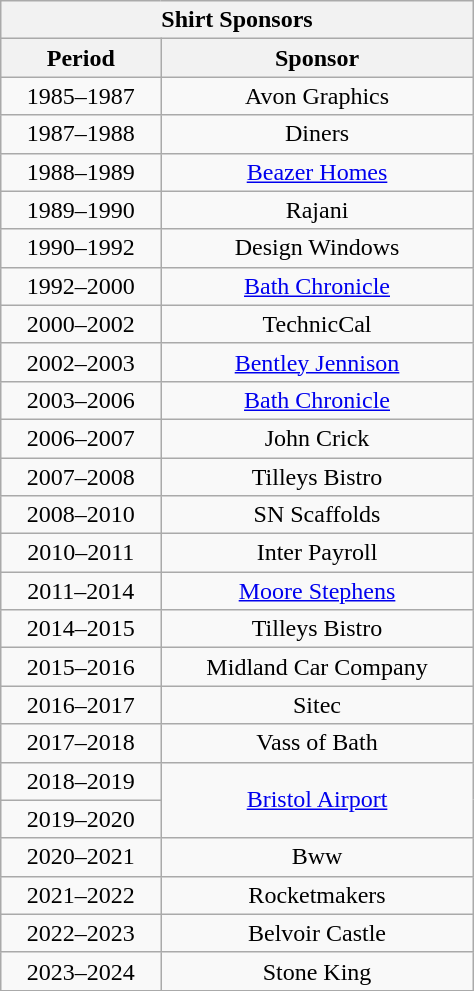<table class="wikitable collapsible collapsed plainrowheaders" style="width: 25%; text-align: center; margin-left:1em; float: left">
<tr>
<th colspan="2">Shirt Sponsors</th>
</tr>
<tr>
<th>Period</th>
<th>Sponsor</th>
</tr>
<tr>
<td>1985–1987</td>
<td>Avon Graphics</td>
</tr>
<tr>
<td>1987–1988</td>
<td>Diners</td>
</tr>
<tr>
<td>1988–1989</td>
<td><a href='#'>Beazer Homes</a></td>
</tr>
<tr>
<td>1989–1990</td>
<td>Rajani</td>
</tr>
<tr>
<td>1990–1992</td>
<td>Design Windows</td>
</tr>
<tr>
<td>1992–2000</td>
<td><a href='#'>Bath Chronicle</a></td>
</tr>
<tr>
<td>2000–2002</td>
<td>TechnicCal</td>
</tr>
<tr>
<td>2002–2003</td>
<td><a href='#'>Bentley Jennison</a></td>
</tr>
<tr>
<td>2003–2006</td>
<td><a href='#'>Bath Chronicle</a></td>
</tr>
<tr>
<td>2006–2007</td>
<td>John Crick</td>
</tr>
<tr>
<td>2007–2008</td>
<td>Tilleys Bistro</td>
</tr>
<tr>
<td>2008–2010</td>
<td>SN Scaffolds</td>
</tr>
<tr>
<td>2010–2011</td>
<td>Inter Payroll</td>
</tr>
<tr>
<td>2011–2014</td>
<td><a href='#'>Moore Stephens</a></td>
</tr>
<tr>
<td>2014–2015</td>
<td>Tilleys Bistro</td>
</tr>
<tr>
<td>2015–2016</td>
<td>Midland Car Company</td>
</tr>
<tr>
<td>2016–2017</td>
<td>Sitec</td>
</tr>
<tr>
<td>2017–2018</td>
<td>Vass of Bath</td>
</tr>
<tr>
<td>2018–2019</td>
<td rowspan="2"><a href='#'>Bristol Airport</a></td>
</tr>
<tr>
<td>2019–2020</td>
</tr>
<tr>
<td>2020–2021</td>
<td>Bww</td>
</tr>
<tr>
<td>2021–2022</td>
<td>Rocketmakers</td>
</tr>
<tr>
<td>2022–2023</td>
<td>Belvoir Castle</td>
</tr>
<tr>
<td>2023–2024</td>
<td>Stone King</td>
</tr>
</table>
